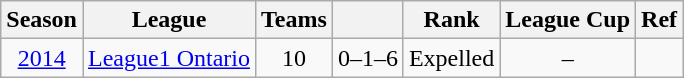<table class="wikitable" style="text-align: center;">
<tr>
<th>Season</th>
<th>League</th>
<th>Teams</th>
<th></th>
<th>Rank</th>
<th>League Cup</th>
<th>Ref</th>
</tr>
<tr>
<td><a href='#'>2014</a></td>
<td><a href='#'>League1 Ontario</a></td>
<td>10</td>
<td>0–1–6</td>
<td>Expelled</td>
<td>–</td>
<td></td>
</tr>
</table>
